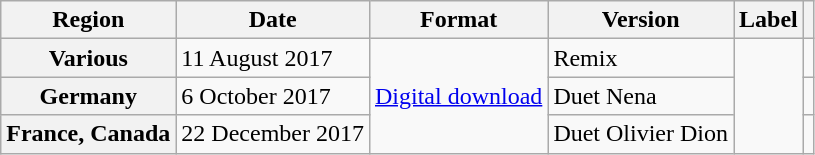<table class="wikitable sortable plainrowheaders">
<tr>
<th>Region</th>
<th>Date</th>
<th>Format</th>
<th>Version</th>
<th>Label</th>
<th></th>
</tr>
<tr>
<th scope="row">Various</th>
<td>11 August 2017</td>
<td rowspan="3"><a href='#'>Digital download</a></td>
<td>Remix</td>
<td rowspan="3"></td>
<td></td>
</tr>
<tr>
<th scope="row">Germany</th>
<td>6 October 2017</td>
<td>Duet Nena</td>
<td></td>
</tr>
<tr>
<th scope="row">France, Canada</th>
<td>22 December 2017</td>
<td>Duet Olivier Dion</td>
<td></td>
</tr>
</table>
